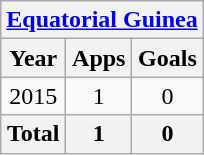<table class="wikitable" style="text-align:center">
<tr>
<th colspan=3><a href='#'>Equatorial Guinea</a></th>
</tr>
<tr>
<th>Year</th>
<th>Apps</th>
<th>Goals</th>
</tr>
<tr>
<td>2015</td>
<td>1</td>
<td>0</td>
</tr>
<tr>
<th>Total</th>
<th>1</th>
<th>0</th>
</tr>
</table>
